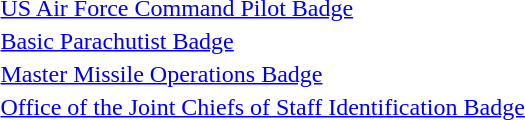<table>
<tr>
<td></td>
<td><a href='#'>US Air Force Command Pilot Badge</a></td>
</tr>
<tr>
<td></td>
<td><a href='#'>Basic Parachutist Badge</a></td>
</tr>
<tr>
<td></td>
<td><a href='#'>Master Missile Operations Badge</a></td>
</tr>
<tr>
<td></td>
<td><a href='#'>Office of the Joint Chiefs of Staff Identification Badge</a></td>
</tr>
</table>
